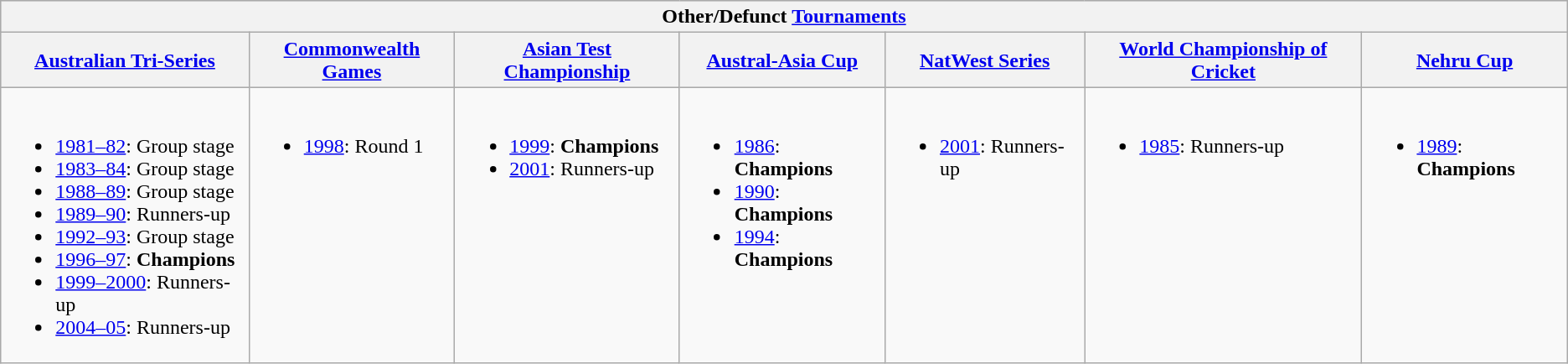<table class="wikitable">
<tr style="background:#ccc;">
<th colspan=7>Other/Defunct <a href='#'>Tournaments</a></th>
</tr>
<tr style="background:#ccc;">
<th><a href='#'>Australian Tri-Series</a></th>
<th><a href='#'>Commonwealth Games</a></th>
<th><a href='#'>Asian Test Championship</a></th>
<th><a href='#'>Austral-Asia Cup</a></th>
<th><a href='#'>NatWest Series</a></th>
<th><a href='#'>World Championship of Cricket</a></th>
<th><a href='#'>Nehru Cup</a></th>
</tr>
<tr>
<td style="vertical-align:top;"><br><ul><li> <a href='#'>1981–82</a>: Group stage</li><li> <a href='#'>1983–84</a>: Group stage</li><li> <a href='#'>1988–89</a>: Group stage</li><li> <a href='#'>1989–90</a>: Runners-up</li><li> <a href='#'>1992–93</a>: Group stage</li><li> <a href='#'>1996–97</a>: <strong>Champions</strong></li><li> <a href='#'>1999–2000</a>: Runners-up</li><li> <a href='#'>2004–05</a>: Runners-up</li></ul></td>
<td style="vertical-align:top;"><br><ul><li> <a href='#'>1998</a>: Round 1</li></ul></td>
<td style="vertical-align:top;"><br><ul><li>   <a href='#'>1999</a>: <strong>Champions</strong></li><li>   <a href='#'>2001</a>: Runners-up</li></ul></td>
<td style="vertical-align:top;"><br><ul><li> <a href='#'>1986</a>: <strong>Champions</strong></li><li> <a href='#'>1990</a>: <strong>Champions</strong></li><li> <a href='#'>1994</a>: <strong>Champions</strong></li></ul></td>
<td style="vertical-align:top;"><br><ul><li> <a href='#'>2001</a>: Runners-up</li></ul></td>
<td style="vertical-align:top;"><br><ul><li> <a href='#'>1985</a>: Runners-up</li></ul></td>
<td style="vertical-align:top;"><br><ul><li> <a href='#'>1989</a>: <strong>Champions</strong></li></ul></td>
</tr>
</table>
